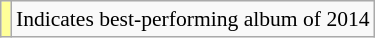<table class="wikitable" style="font-size:90%;">
<tr>
<td style="background-color:#FFFF99"></td>
<td>Indicates best-performing album of 2014</td>
</tr>
</table>
